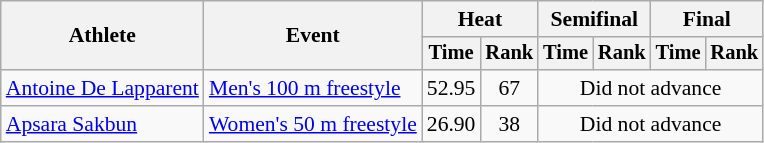<table class=wikitable style="font-size:90%">
<tr>
<th rowspan="2">Athlete</th>
<th rowspan="2">Event</th>
<th colspan="2">Heat</th>
<th colspan="2">Semifinal</th>
<th colspan="2">Final</th>
</tr>
<tr style="font-size:95%">
<th>Time</th>
<th>Rank</th>
<th>Time</th>
<th>Rank</th>
<th>Time</th>
<th>Rank</th>
</tr>
<tr align=center>
<td align=left><a href='#'>Antoine De Lapparent</a></td>
<td align=left><a href='#'>Men's 100 m freestyle</a></td>
<td>52.95</td>
<td>67</td>
<td colspan="4">Did not advance</td>
</tr>
<tr align=center>
<td align=left><a href='#'>Apsara Sakbun</a></td>
<td align=left><a href='#'>Women's 50 m freestyle</a></td>
<td>26.90</td>
<td>38</td>
<td colspan="4">Did not advance</td>
</tr>
</table>
